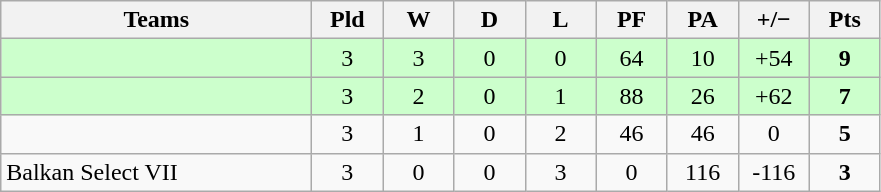<table class="wikitable" style="text-align: center;">
<tr>
<th width="200">Teams</th>
<th width="40">Pld</th>
<th width="40">W</th>
<th width="40">D</th>
<th width="40">L</th>
<th width="40">PF</th>
<th width="40">PA</th>
<th width="40">+/−</th>
<th width="40">Pts</th>
</tr>
<tr bgcolor=#ccffcc>
<td align=left></td>
<td>3</td>
<td>3</td>
<td>0</td>
<td>0</td>
<td>64</td>
<td>10</td>
<td>+54</td>
<td><strong>9</strong></td>
</tr>
<tr bgcolor=#ccffcc>
<td align=left></td>
<td>3</td>
<td>2</td>
<td>0</td>
<td>1</td>
<td>88</td>
<td>26</td>
<td>+62</td>
<td><strong>7</strong></td>
</tr>
<tr>
<td align=left></td>
<td>3</td>
<td>1</td>
<td>0</td>
<td>2</td>
<td>46</td>
<td>46</td>
<td>0</td>
<td><strong>5</strong></td>
</tr>
<tr>
<td align=left>Balkan Select VII</td>
<td>3</td>
<td>0</td>
<td>0</td>
<td>3</td>
<td>0</td>
<td>116</td>
<td>-116</td>
<td><strong>3</strong></td>
</tr>
</table>
